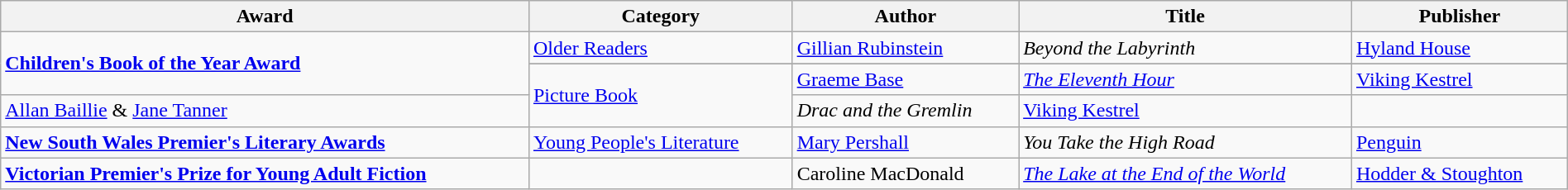<table class="wikitable" width=100%>
<tr>
<th>Award</th>
<th>Category</th>
<th>Author</th>
<th>Title</th>
<th>Publisher</th>
</tr>
<tr>
<td rowspan=3><strong><a href='#'>Children's Book of the Year Award</a></strong></td>
<td><a href='#'>Older Readers</a></td>
<td><a href='#'>Gillian Rubinstein</a></td>
<td><em>Beyond the Labyrinth</em></td>
<td><a href='#'>Hyland House</a></td>
</tr>
<tr>
</tr>
<tr>
<td rowspan=2><a href='#'>Picture Book</a></td>
<td><a href='#'>Graeme Base</a></td>
<td><a href='#'><em>The Eleventh Hour</em></a></td>
<td><a href='#'>Viking Kestrel</a></td>
</tr>
<tr>
<td><a href='#'>Allan Baillie</a> & <a href='#'>Jane Tanner</a></td>
<td><em>Drac and the Gremlin</em></td>
<td><a href='#'>Viking Kestrel</a></td>
</tr>
<tr>
<td><strong><a href='#'>New South Wales Premier's Literary Awards</a></strong></td>
<td><a href='#'>Young People's Literature</a></td>
<td><a href='#'>Mary Pershall</a></td>
<td><em>You Take the High Road</em></td>
<td><a href='#'>Penguin</a></td>
</tr>
<tr>
<td><strong><a href='#'>Victorian Premier's Prize for Young Adult Fiction</a></strong></td>
<td></td>
<td>Caroline MacDonald</td>
<td><em><a href='#'>The Lake at the End of the World</a></em></td>
<td><a href='#'>Hodder & Stoughton</a></td>
</tr>
</table>
